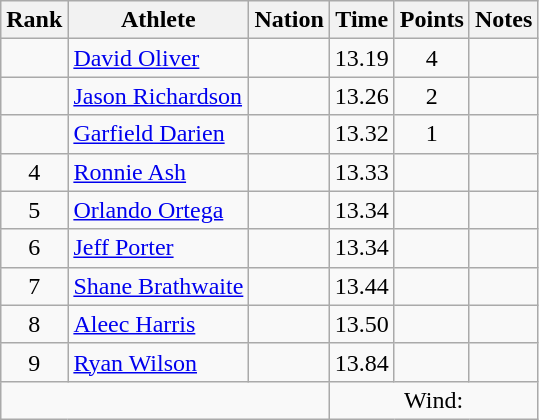<table class="wikitable mw-datatable sortable" style="text-align:center;">
<tr>
<th>Rank</th>
<th>Athlete</th>
<th>Nation</th>
<th>Time</th>
<th>Points</th>
<th>Notes</th>
</tr>
<tr>
<td></td>
<td align=left><a href='#'>David Oliver</a></td>
<td align=left></td>
<td>13.19</td>
<td>4</td>
<td></td>
</tr>
<tr>
<td></td>
<td align=left><a href='#'>Jason Richardson</a></td>
<td align=left></td>
<td>13.26</td>
<td>2</td>
<td></td>
</tr>
<tr>
<td></td>
<td align=left><a href='#'>Garfield Darien</a></td>
<td align=left></td>
<td>13.32</td>
<td>1</td>
<td></td>
</tr>
<tr>
<td>4</td>
<td align=left><a href='#'>Ronnie Ash</a></td>
<td align=left></td>
<td>13.33</td>
<td></td>
<td></td>
</tr>
<tr>
<td>5</td>
<td align=left><a href='#'>Orlando Ortega</a></td>
<td align=left></td>
<td>13.34</td>
<td></td>
<td></td>
</tr>
<tr>
<td>6</td>
<td align=left><a href='#'>Jeff Porter</a></td>
<td align=left></td>
<td>13.34</td>
<td></td>
<td></td>
</tr>
<tr>
<td>7</td>
<td align=left><a href='#'>Shane Brathwaite</a></td>
<td align=left></td>
<td>13.44</td>
<td></td>
<td></td>
</tr>
<tr>
<td>8</td>
<td align=left><a href='#'>Aleec Harris</a></td>
<td align=left></td>
<td>13.50</td>
<td></td>
<td></td>
</tr>
<tr>
<td>9</td>
<td align=left><a href='#'>Ryan Wilson</a></td>
<td align=left></td>
<td>13.84</td>
<td></td>
<td></td>
</tr>
<tr class="sortbottom">
<td colspan=3></td>
<td colspan=3>Wind: </td>
</tr>
</table>
